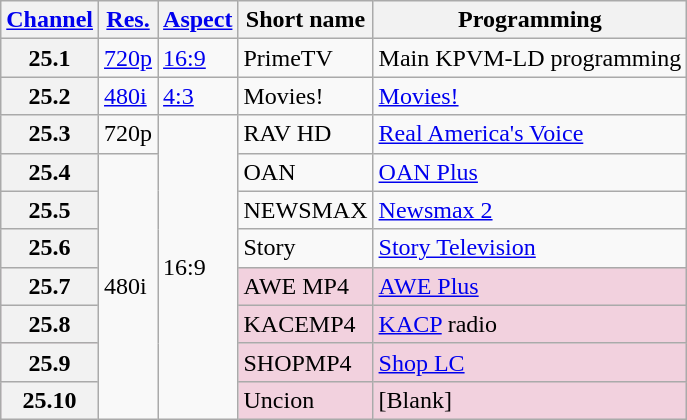<table class="wikitable">
<tr>
<th scope = "col"><a href='#'>Channel</a></th>
<th scope = "col"><a href='#'>Res.</a></th>
<th scope = "col"><a href='#'>Aspect</a></th>
<th scope = "col">Short name</th>
<th scope = "col">Programming</th>
</tr>
<tr>
<th scope = "row">25.1</th>
<td><a href='#'>720p</a></td>
<td><a href='#'>16:9</a></td>
<td>PrimeTV</td>
<td>Main KPVM-LD programming</td>
</tr>
<tr>
<th scope = "row">25.2</th>
<td><a href='#'>480i</a></td>
<td><a href='#'>4:3</a></td>
<td>Movies!</td>
<td><a href='#'>Movies!</a></td>
</tr>
<tr>
<th scope = "row">25.3</th>
<td>720p</td>
<td rowspan=8>16:9</td>
<td>RAV HD</td>
<td><a href='#'>Real America's Voice</a></td>
</tr>
<tr>
<th scope = "row">25.4</th>
<td rowspan=7>480i</td>
<td>OAN</td>
<td><a href='#'>OAN Plus</a></td>
</tr>
<tr>
<th scope = "row">25.5</th>
<td>NEWSMAX</td>
<td><a href='#'>Newsmax 2</a></td>
</tr>
<tr>
<th scope = "row">25.6</th>
<td>Story</td>
<td><a href='#'>Story Television</a></td>
</tr>
<tr style="background-color: #f2d1de;">
<th scope = "row">25.7</th>
<td>AWE MP4</td>
<td><a href='#'>AWE Plus</a> </td>
</tr>
<tr style="background-color: #f2d1de;">
<th scope = "row">25.8</th>
<td>KACEMP4</td>
<td><a href='#'>KACP</a> radio </td>
</tr>
<tr style="background-color: #f2d1de;">
<th scope = "row">25.9</th>
<td>SHOPMP4</td>
<td><a href='#'>Shop LC</a> </td>
</tr>
<tr style="background-color: #f2d1de;">
<th scope = "row">25.10</th>
<td>Uncion</td>
<td>[Blank] </td>
</tr>
</table>
